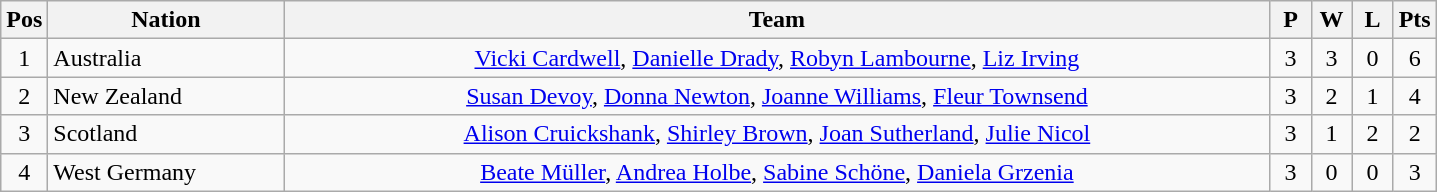<table class="wikitable" style="font-size: 100%">
<tr>
<th width=20>Pos</th>
<th width=150>Nation</th>
<th width=650>Team</th>
<th width=20>P</th>
<th width=20>W</th>
<th width=20>L</th>
<th width=20>Pts</th>
</tr>
<tr align=center>
<td>1</td>
<td align="left"> Australia</td>
<td><a href='#'>Vicki Cardwell</a>, <a href='#'>Danielle Drady</a>, <a href='#'>Robyn Lambourne</a>, <a href='#'>Liz Irving</a></td>
<td>3</td>
<td>3</td>
<td>0</td>
<td>6</td>
</tr>
<tr align=center>
<td>2</td>
<td align="left"> New Zealand</td>
<td><a href='#'>Susan Devoy</a>, <a href='#'>Donna Newton</a>, <a href='#'>Joanne Williams</a>, <a href='#'>Fleur Townsend</a></td>
<td>3</td>
<td>2</td>
<td>1</td>
<td>4</td>
</tr>
<tr align=center>
<td>3</td>
<td align="left"> Scotland</td>
<td><a href='#'>Alison Cruickshank</a>, <a href='#'>Shirley Brown</a>, <a href='#'>Joan Sutherland</a>, <a href='#'>Julie Nicol</a></td>
<td>3</td>
<td>1</td>
<td>2</td>
<td>2</td>
</tr>
<tr align=center>
<td>4</td>
<td align="left"> West Germany</td>
<td><a href='#'>Beate Müller</a>, <a href='#'>Andrea Holbe</a>, <a href='#'>Sabine Schöne</a>, <a href='#'>Daniela Grzenia</a></td>
<td>3</td>
<td>0</td>
<td>0</td>
<td>3</td>
</tr>
</table>
